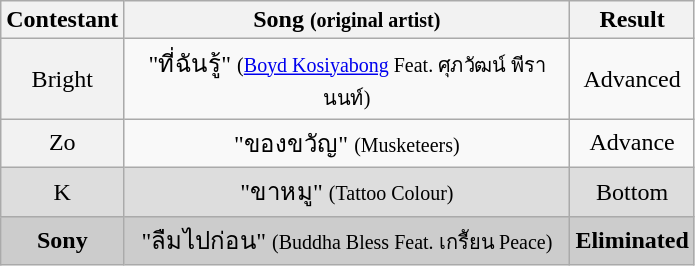<table class="wikitable" style="text-align:center;">
<tr>
<th scope="col">Contestant</th>
<th style="width:290px;" scope="col">Song <small>(original artist)</small></th>
<th scope="col">Result</th>
</tr>
<tr>
<th scope="row" style="font-weight:normal;">Bright</th>
<td>"ที่ฉันรู้" <small>(<a href='#'>Boyd Kosiyabong</a> Feat. ศุภวัฒน์ พีรานนท์)</small></td>
<td>Advanced</td>
</tr>
<tr>
<th scope="row" style="font-weight:normal;">Zo</th>
<td>"ของขวัญ" <small>(Musketeers)</small></td>
<td>Advance</td>
</tr>
<tr style="background:#ddd;">
<th scope="row" style="background-color:#DDDDDD; font-weight:normal;">K</th>
<td>"ขาหมู" <small>(Tattoo Colour)</small></td>
<td>Bottom</td>
</tr>
<tr style="background:#ccc;">
<th scope="row" style="background-color:#CCCCCC; font-weight:normal;"><strong>Sony</strong></th>
<td>"ลืมไปก่อน" <small>(Buddha Bless Feat. เกรีัยน Peace)</small></td>
<td><strong>Eliminated</strong></td>
</tr>
</table>
